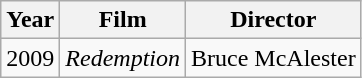<table class="wikitable">
<tr>
<th>Year</th>
<th>Film</th>
<th>Director</th>
</tr>
<tr>
<td>2009</td>
<td><em>Redemption</em></td>
<td>Bruce McAlester</td>
</tr>
</table>
